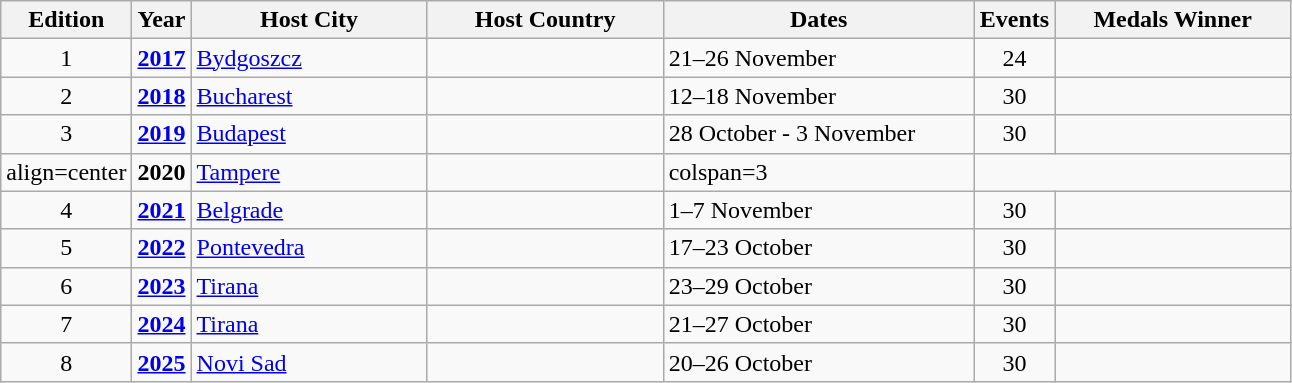<table class="wikitable" style="font-size:100%">
<tr>
<th width=30>Edition</th>
<th width=30>Year</th>
<th width=150>Host City</th>
<th width=150>Host Country</th>
<th width=200>Dates</th>
<th width=30>Events</th>
<th width=150>Medals Winner</th>
</tr>
<tr>
<td align=center>1</td>
<td><strong><a href='#'>2017</a></strong></td>
<td><a href='#'>Bydgoszcz</a></td>
<td></td>
<td>21–26 November</td>
<td align=center>24</td>
<td></td>
</tr>
<tr>
<td align=center>2</td>
<td><strong><a href='#'>2018</a></strong></td>
<td><a href='#'>Bucharest</a></td>
<td></td>
<td>12–18 November</td>
<td align=center>30</td>
<td></td>
</tr>
<tr>
<td align=center>3</td>
<td><strong><a href='#'>2019</a></strong></td>
<td><a href='#'>Budapest</a></td>
<td></td>
<td>28 October - 3 November</td>
<td align=center>30</td>
<td></td>
</tr>
<tr>
<td>align=center </td>
<td><strong>2020</strong></td>
<td><a href='#'>Tampere</a></td>
<td></td>
<td>colspan=3 </td>
</tr>
<tr>
<td align=center>4</td>
<td><strong><a href='#'>2021</a></strong></td>
<td><a href='#'>Belgrade</a></td>
<td></td>
<td>1–7 November</td>
<td align=center>30</td>
<td></td>
</tr>
<tr>
<td align=center>5</td>
<td><strong><a href='#'>2022</a></strong></td>
<td><a href='#'>Pontevedra</a></td>
<td></td>
<td>17–23 October</td>
<td align=center>30</td>
<td></td>
</tr>
<tr>
<td align=center>6</td>
<td><strong><a href='#'>2023</a></strong></td>
<td><a href='#'>Tirana</a></td>
<td></td>
<td>23–29 October</td>
<td align=center>30</td>
<td></td>
</tr>
<tr>
<td align=center>7</td>
<td><strong><a href='#'>2024</a></strong></td>
<td><a href='#'>Tirana</a></td>
<td></td>
<td>21–27 October</td>
<td align=center>30</td>
<td></td>
</tr>
<tr>
<td align=center>8</td>
<td><strong><a href='#'>2025</a></strong></td>
<td><a href='#'>Novi Sad</a></td>
<td></td>
<td>20–26 October</td>
<td align=center>30</td>
<td></td>
</tr>
</table>
